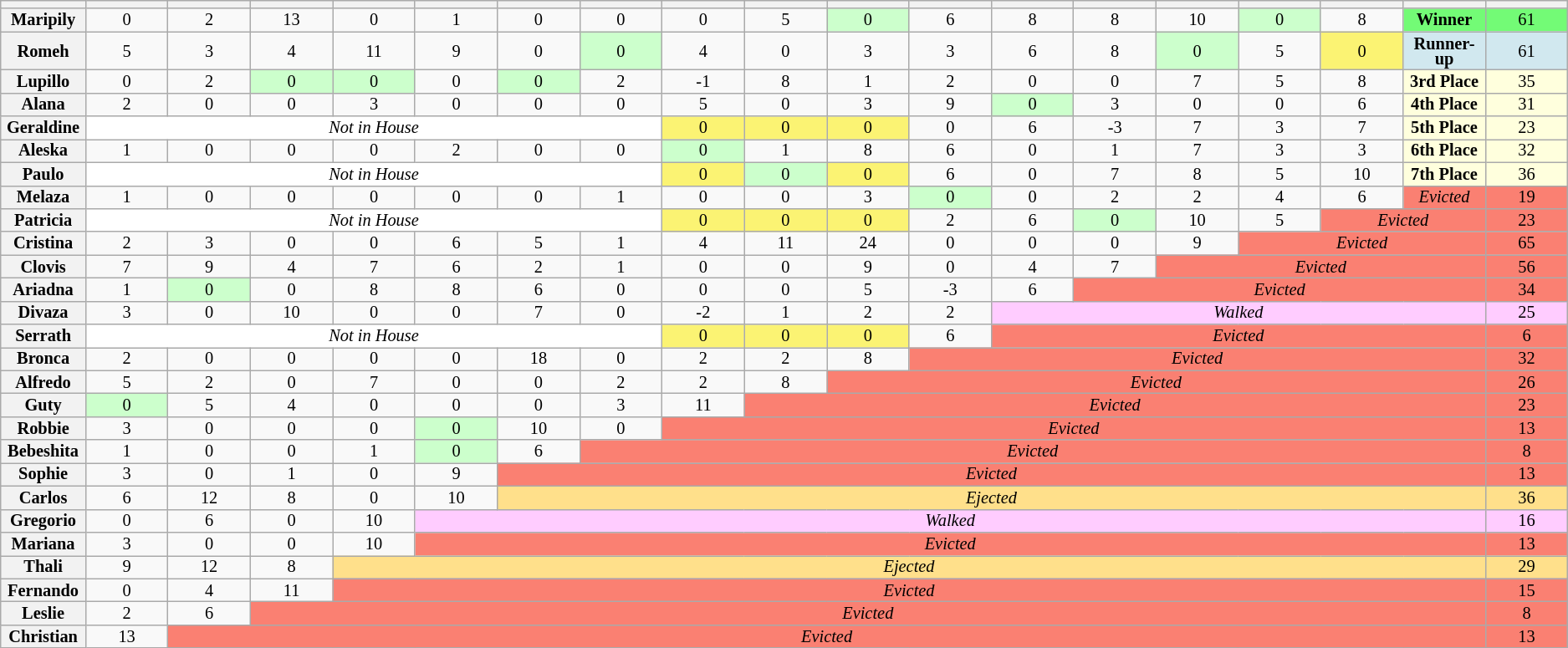<table class="wikitable" style="text-align:center; font-size:85%; line-height:12px">
<tr>
<th style=width:5%></th>
<th style=width:5%></th>
<th style=width:5%></th>
<th style=width:5%></th>
<th style=width:5%></th>
<th style=width:5%></th>
<th style=width:5%></th>
<th style=width:5%></th>
<th style=width:5%></th>
<th style=width:5%></th>
<th style=width:5%></th>
<th style=width:5%></th>
<th style=width:5%></th>
<th style=width:5%></th>
<th style=width:5%></th>
<th style=width:5%></th>
<th style=width:5%></th>
<th style=width:5%></th>
<th style=width:5%;></th>
</tr>
<tr>
<th>Maripily</th>
<td>0</td>
<td>2</td>
<td>13</td>
<td>0</td>
<td>1</td>
<td>0</td>
<td>0</td>
<td>0</td>
<td>5</td>
<td style=background:#cfc;>0</td>
<td>6</td>
<td>8</td>
<td>8</td>
<td>10</td>
<td style=background:#cfc;>0</td>
<td>8</td>
<td style=background:#73FB76;><strong>Winner</strong></td>
<td style=background:#73FB76;>61</td>
</tr>
<tr>
<th>Romeh</th>
<td>5</td>
<td>3</td>
<td>4</td>
<td>11</td>
<td>9</td>
<td>0</td>
<td style=background:#cfc;>0</td>
<td>4</td>
<td>0</td>
<td>3</td>
<td>3</td>
<td>6</td>
<td>8</td>
<td style=background:#cfc;>0</td>
<td>5</td>
<td style=background:#FBF373;>0</td>
<td style=background:#D1E8EF;><strong>Runner-up</strong></td>
<td style=background:#D1E8EF;>61</td>
</tr>
<tr>
<th>Lupillo</th>
<td>0</td>
<td>2</td>
<td style=background:#cfc;>0</td>
<td style=background:#cfc;>0</td>
<td>0</td>
<td style=background:#cfc;>0</td>
<td>2</td>
<td>-1</td>
<td>8</td>
<td>1</td>
<td>2</td>
<td>0</td>
<td>0</td>
<td>7</td>
<td>5</td>
<td>8</td>
<td style=background:#FFFFDD;><strong>3rd Place</strong></td>
<td style=background:#FFFFDD;>35</td>
</tr>
<tr>
<th>Alana</th>
<td>2</td>
<td>0</td>
<td>0</td>
<td>3</td>
<td>0</td>
<td>0</td>
<td>0</td>
<td>5</td>
<td>0</td>
<td>3</td>
<td>9</td>
<td style=background:#cfc;>0</td>
<td>3</td>
<td>0</td>
<td>0</td>
<td>6</td>
<td style=background:#FFFFDD;><strong>4th Place</strong></td>
<td style=background:#FFFFDD;>31</td>
</tr>
<tr>
<th>Geraldine</th>
<td style=background:#FFF colspan=7><em>Not in House</em></td>
<td style=background:#FBF373;>0</td>
<td style=background:#FBF373;>0</td>
<td style=background:#FBF373;>0</td>
<td>0</td>
<td>6</td>
<td>-3</td>
<td>7</td>
<td>3</td>
<td>7</td>
<td style=background:#FFFFDD;><strong>5th Place</strong></td>
<td style=background:#FFFFDD;>23</td>
</tr>
<tr>
<th>Aleska</th>
<td>1</td>
<td>0</td>
<td>0</td>
<td>0</td>
<td>2</td>
<td>0</td>
<td>0</td>
<td style=background:#cfc;>0</td>
<td>1</td>
<td>8</td>
<td>6</td>
<td>0</td>
<td>1</td>
<td>7</td>
<td>3</td>
<td>3</td>
<td style=background:#FFFFDD;><strong>6th Place</strong></td>
<td style=background:#FFFFDD;>32</td>
</tr>
<tr>
<th>Paulo</th>
<td style=background:#FFF colspan=7><em>Not in House</em></td>
<td style=background:#FBF373;>0</td>
<td style=background:#cfc;>0</td>
<td style=background:#FBF373;>0</td>
<td>6</td>
<td>0</td>
<td>7</td>
<td>8</td>
<td>5</td>
<td>10</td>
<td style=background:#FFFFDD;><strong>7th Place</strong></td>
<td style=background:#FFFFDD;>36</td>
</tr>
<tr>
<th>Melaza</th>
<td>1</td>
<td>0</td>
<td>0</td>
<td>0</td>
<td>0</td>
<td>0</td>
<td>1</td>
<td>0</td>
<td>0</td>
<td>3</td>
<td style=background:#cfc;>0</td>
<td>0</td>
<td>2</td>
<td>2</td>
<td>4</td>
<td>6</td>
<td style=background:salmon;><em>Evicted</em></td>
<td style=background:salmon;>19</td>
</tr>
<tr>
<th>Patricia</th>
<td style=background:#FFF colspan=7><em>Not in House</em></td>
<td style=background:#FBF373;>0</td>
<td style=background:#FBF373;>0</td>
<td style=background:#FBF373;>0</td>
<td>2</td>
<td>6</td>
<td style=background:#cfc;>0</td>
<td>10</td>
<td>5</td>
<td colspan=2 style=background:salmon;><em>Evicted</em></td>
<td style=background:salmon;>23</td>
</tr>
<tr>
<th>Cristina</th>
<td>2</td>
<td>3</td>
<td>0</td>
<td>0</td>
<td>6</td>
<td>5</td>
<td>1</td>
<td>4</td>
<td>11</td>
<td>24</td>
<td>0</td>
<td>0</td>
<td>0</td>
<td>9</td>
<td colspan=3 style=background:salmon;><em>Evicted</em></td>
<td style=background:salmon;>65</td>
</tr>
<tr>
<th>Clovis</th>
<td>7</td>
<td>9</td>
<td>4</td>
<td>7</td>
<td>6</td>
<td>2</td>
<td>1</td>
<td>0</td>
<td>0</td>
<td>9</td>
<td>0</td>
<td>4</td>
<td>7</td>
<td colspan=4 style=background:salmon;><em>Evicted</em></td>
<td style=background:salmon;>56</td>
</tr>
<tr>
<th>Ariadna</th>
<td>1</td>
<td style=background:#cfc;>0</td>
<td>0</td>
<td>8</td>
<td>8</td>
<td>6</td>
<td>0</td>
<td>0</td>
<td>0</td>
<td>5</td>
<td>-3</td>
<td>6</td>
<td colspan=5 style=background:salmon;><em>Evicted</em></td>
<td style=background:salmon;>34</td>
</tr>
<tr>
<th>Divaza</th>
<td>3</td>
<td>0</td>
<td>10</td>
<td>0</td>
<td>0</td>
<td>7</td>
<td>0</td>
<td>-2</td>
<td>1</td>
<td>2</td>
<td>2</td>
<td colspan=6 style=background:#fcf;><em>Walked</em></td>
<td style=background:#fcf;>25</td>
</tr>
<tr>
<th>Serrath</th>
<td style=background:#FFF colspan=7><em>Not in House</em></td>
<td style=background:#FBF373;>0</td>
<td style=background:#FBF373;>0</td>
<td style=background:#FBF373;>0</td>
<td>6</td>
<td colspan=6 style=background:salmon;><em>Evicted</em></td>
<td style=background:salmon;>6</td>
</tr>
<tr>
<th>Bronca</th>
<td>2</td>
<td>0</td>
<td>0</td>
<td>0</td>
<td>0</td>
<td>18</td>
<td>0</td>
<td>2</td>
<td>2</td>
<td>8</td>
<td colspan=7 style=background:salmon;><em>Evicted</em></td>
<td style=background:salmon;>32</td>
</tr>
<tr>
<th>Alfredo</th>
<td>5</td>
<td>2</td>
<td>0</td>
<td>7</td>
<td>0</td>
<td>0</td>
<td>2</td>
<td>2</td>
<td>8</td>
<td colspan=8 style=background:salmon;><em>Evicted</em></td>
<td style=background:salmon;>26</td>
</tr>
<tr>
<th>Guty</th>
<td style=background:#cfc;>0</td>
<td>5</td>
<td>4</td>
<td>0</td>
<td>0</td>
<td>0</td>
<td>3</td>
<td>11</td>
<td colspan=9 style=background:salmon;><em>Evicted</em></td>
<td style=background:salmon;>23</td>
</tr>
<tr>
<th>Robbie</th>
<td>3</td>
<td>0</td>
<td>0</td>
<td>0</td>
<td style=background:#cfc;>0</td>
<td>10</td>
<td>0</td>
<td colspan=10 style=background:salmon;><em>Evicted</em></td>
<td style=background:salmon;>13</td>
</tr>
<tr>
<th>Bebeshita</th>
<td>1</td>
<td>0</td>
<td>0</td>
<td>1</td>
<td style=background:#cfc;>0</td>
<td>6</td>
<td colspan=11 style=background:salmon;><em>Evicted</em></td>
<td style=background:salmon;>8</td>
</tr>
<tr>
<th>Sophie</th>
<td>3</td>
<td>0</td>
<td>1</td>
<td>0</td>
<td>9</td>
<td colspan=12 style=background:salmon;><em>Evicted</em></td>
<td style=background:salmon;>13</td>
</tr>
<tr>
<th>Carlos</th>
<td>6</td>
<td>12</td>
<td>8</td>
<td>0</td>
<td>10</td>
<td colspan=12 style=background:#FFE08B;><em>Ejected</em></td>
<td style=background:#FFE08B;>36</td>
</tr>
<tr>
<th>Gregorio</th>
<td>0</td>
<td>6</td>
<td>0</td>
<td>10</td>
<td colspan=13 style=background:#fcf;><em>Walked</em></td>
<td style=background:#fcf;>16</td>
</tr>
<tr>
<th>Mariana</th>
<td>3</td>
<td>0</td>
<td>0</td>
<td>10</td>
<td colspan=13 style=background:salmon;><em>Evicted</em></td>
<td style=background:salmon;>13</td>
</tr>
<tr>
<th>Thali</th>
<td>9</td>
<td>12</td>
<td>8</td>
<td colspan=14 style=background:#FFE08B;><em>Ejected</em></td>
<td style=background:#FFE08B;>29</td>
</tr>
<tr>
<th>Fernando</th>
<td>0</td>
<td>4</td>
<td>11</td>
<td colspan=14 style=background:salmon;><em>Evicted</em></td>
<td style=background:salmon;>15</td>
</tr>
<tr>
<th>Leslie</th>
<td>2</td>
<td>6</td>
<td colspan=15 style=background:salmon;><em>Evicted</em></td>
<td style=background:salmon;>8</td>
</tr>
<tr>
<th>Christian</th>
<td>13</td>
<td colspan=16 style=background:salmon;><em>Evicted</em></td>
<td style=background:salmon;>13</td>
</tr>
</table>
